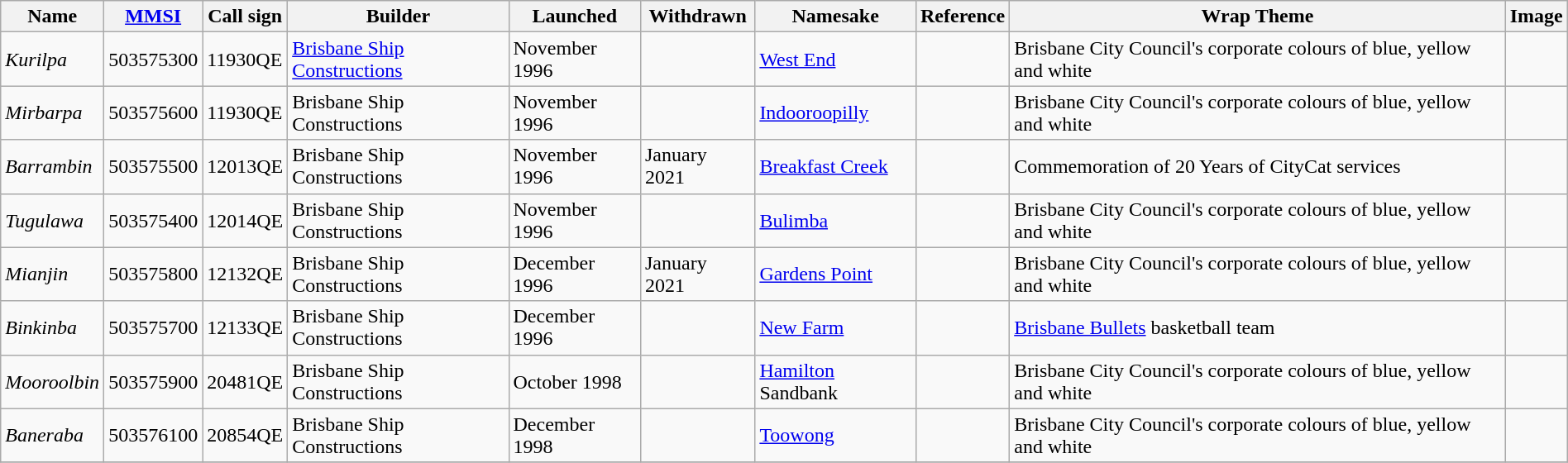<table class="wikitable sortable" style="width: 100%">
<tr>
<th>Name</th>
<th><a href='#'>MMSI</a></th>
<th>Call sign</th>
<th>Builder</th>
<th>Launched</th>
<th>Withdrawn</th>
<th>Namesake</th>
<th>Reference</th>
<th>Wrap Theme</th>
<th>Image</th>
</tr>
<tr>
<td><em>Kurilpa</em></td>
<td>503575300</td>
<td>11930QE</td>
<td><a href='#'>Brisbane Ship Constructions</a></td>
<td>November 1996</td>
<td></td>
<td><a href='#'>West End</a></td>
<td></td>
<td>Brisbane City Council's corporate colours of blue, yellow and white</td>
<td></td>
</tr>
<tr>
<td><em>Mirbarpa</em></td>
<td>503575600</td>
<td>11930QE</td>
<td>Brisbane Ship Constructions</td>
<td>November 1996</td>
<td></td>
<td><a href='#'>Indooroopilly</a></td>
<td></td>
<td>Brisbane City Council's corporate colours of blue, yellow and white</td>
<td></td>
</tr>
<tr>
<td><em>Barrambin</em></td>
<td>503575500</td>
<td>12013QE</td>
<td>Brisbane Ship Constructions</td>
<td>November 1996</td>
<td>January 2021</td>
<td><a href='#'>Breakfast Creek</a></td>
<td></td>
<td>Commemoration of 20 Years of CityCat services</td>
<td></td>
</tr>
<tr>
<td><em>Tugulawa</em></td>
<td>503575400</td>
<td>12014QE</td>
<td>Brisbane Ship Constructions</td>
<td>November 1996</td>
<td></td>
<td><a href='#'>Bulimba</a></td>
<td></td>
<td>Brisbane City Council's corporate colours of blue, yellow and white</td>
<td></td>
</tr>
<tr>
<td><em>Mianjin </em></td>
<td>503575800</td>
<td>12132QE</td>
<td>Brisbane Ship Constructions</td>
<td>December 1996</td>
<td>January 2021</td>
<td><a href='#'>Gardens Point</a></td>
<td></td>
<td>Brisbane City Council's corporate colours of blue, yellow and white</td>
<td></td>
</tr>
<tr>
<td><em>Binkinba</em></td>
<td>503575700</td>
<td>12133QE</td>
<td>Brisbane Ship Constructions</td>
<td>December 1996</td>
<td></td>
<td><a href='#'>New Farm</a></td>
<td></td>
<td><a href='#'>Brisbane Bullets</a> basketball team</td>
<td></td>
</tr>
<tr>
<td><em>Mooroolbin</em></td>
<td>503575900</td>
<td>20481QE</td>
<td>Brisbane Ship Constructions</td>
<td>October 1998</td>
<td></td>
<td><a href='#'>Hamilton</a> Sandbank</td>
<td></td>
<td>Brisbane City Council's corporate colours of blue, yellow and white</td>
<td></td>
</tr>
<tr>
<td><em>Baneraba</em></td>
<td>503576100</td>
<td>20854QE</td>
<td>Brisbane Ship Constructions</td>
<td>December 1998</td>
<td></td>
<td><a href='#'>Toowong</a></td>
<td></td>
<td>Brisbane City Council's corporate colours of blue, yellow and white</td>
<td></td>
</tr>
<tr>
</tr>
</table>
